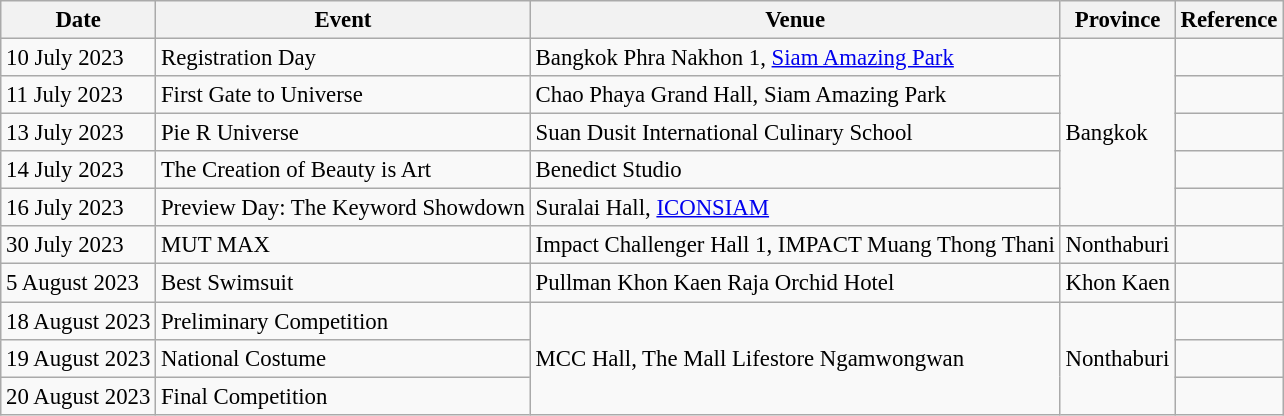<table class="wikitable sortable" style="font-size: 95%;">
<tr>
<th>Date</th>
<th>Event</th>
<th>Venue</th>
<th>Province</th>
<th>Reference</th>
</tr>
<tr>
<td>10 July 2023</td>
<td>Registration Day</td>
<td>Bangkok Phra Nakhon 1, <a href='#'>Siam Amazing Park</a></td>
<td rowspan=5>Bangkok</td>
<td></td>
</tr>
<tr>
<td>11 July 2023</td>
<td>First Gate to Universe</td>
<td>Chao Phaya Grand Hall, Siam Amazing Park</td>
<td></td>
</tr>
<tr>
<td>13 July 2023</td>
<td>Pie R Universe</td>
<td>Suan Dusit International Culinary School</td>
<td></td>
</tr>
<tr>
<td>14 July 2023</td>
<td>The Creation of Beauty is Art</td>
<td>Benedict Studio</td>
<td></td>
</tr>
<tr>
<td>16 July 2023</td>
<td>Preview Day: The Keyword Showdown</td>
<td>Suralai Hall, <a href='#'>ICONSIAM</a></td>
<td></td>
</tr>
<tr>
<td>30 July 2023</td>
<td>MUT MAX</td>
<td>Impact Challenger Hall 1, IMPACT Muang Thong Thani</td>
<td>Nonthaburi</td>
<td></td>
</tr>
<tr>
<td>5 August 2023</td>
<td>Best Swimsuit</td>
<td>Pullman Khon Kaen Raja Orchid Hotel</td>
<td>Khon Kaen</td>
<td></td>
</tr>
<tr>
<td>18 August 2023</td>
<td>Preliminary Competition</td>
<td rowspan=3>MCC Hall, The Mall Lifestore Ngamwongwan</td>
<td rowspan=3>Nonthaburi</td>
<td></td>
</tr>
<tr>
<td>19 August 2023</td>
<td>National Costume</td>
<td></td>
</tr>
<tr>
<td>20 August 2023</td>
<td>Final Competition</td>
<td></td>
</tr>
</table>
